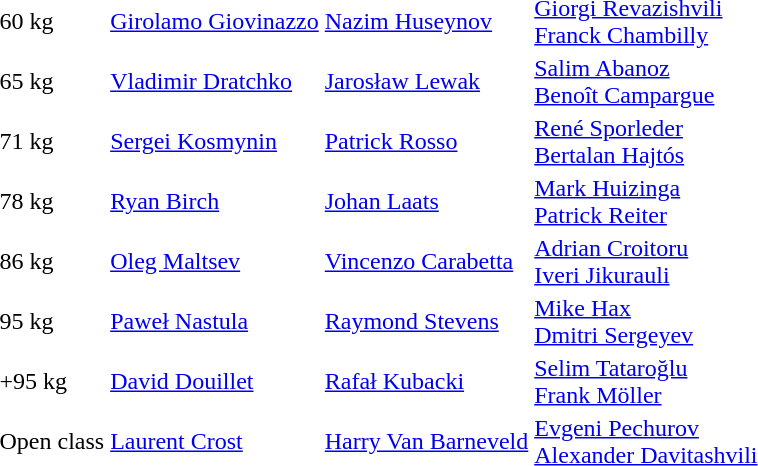<table>
<tr>
<td>60 kg</td>
<td> <a href='#'>Girolamo Giovinazzo</a></td>
<td> <a href='#'>Nazim Huseynov</a></td>
<td> <a href='#'>Giorgi Revazishvili</a> <br>  <a href='#'>Franck Chambilly</a></td>
</tr>
<tr>
<td>65 kg</td>
<td> <a href='#'>Vladimir Dratchko</a></td>
<td> <a href='#'>Jarosław Lewak</a></td>
<td> <a href='#'>Salim Abanoz</a> <br>  <a href='#'>Benoît Campargue</a></td>
</tr>
<tr>
<td>71 kg</td>
<td> <a href='#'>Sergei Kosmynin</a></td>
<td> <a href='#'>Patrick Rosso</a></td>
<td> <a href='#'>René Sporleder</a> <br>  <a href='#'>Bertalan Hajtós</a></td>
</tr>
<tr>
<td>78 kg</td>
<td> <a href='#'>Ryan Birch</a></td>
<td> <a href='#'>Johan Laats</a></td>
<td> <a href='#'>Mark Huizinga</a> <br>  <a href='#'>Patrick Reiter</a></td>
</tr>
<tr>
<td>86 kg</td>
<td> <a href='#'>Oleg Maltsev</a></td>
<td> <a href='#'>Vincenzo Carabetta</a></td>
<td> <a href='#'>Adrian Croitoru</a> <br>  <a href='#'>Iveri Jikurauli</a></td>
</tr>
<tr>
<td>95 kg</td>
<td> <a href='#'>Paweł Nastula</a></td>
<td> <a href='#'>Raymond Stevens</a></td>
<td> <a href='#'>Mike Hax</a> <br>  <a href='#'>Dmitri Sergeyev</a></td>
</tr>
<tr>
<td>+95 kg</td>
<td> <a href='#'>David Douillet</a></td>
<td> <a href='#'>Rafał Kubacki</a></td>
<td> <a href='#'>Selim Tataroğlu</a> <br>  <a href='#'>Frank Möller</a></td>
</tr>
<tr>
<td>Open class</td>
<td> <a href='#'>Laurent Crost</a></td>
<td> <a href='#'>Harry Van Barneveld</a></td>
<td> <a href='#'>Evgeni Pechurov</a> <br>  <a href='#'>Alexander Davitashvili</a></td>
</tr>
</table>
